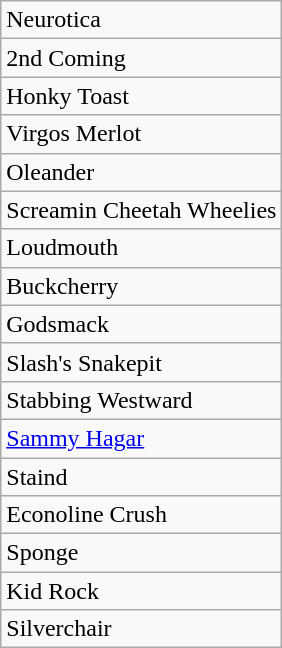<table class="wikitable">
<tr>
<td>Neurotica</td>
</tr>
<tr>
<td>2nd Coming</td>
</tr>
<tr>
<td>Honky Toast</td>
</tr>
<tr>
<td>Virgos Merlot</td>
</tr>
<tr>
<td>Oleander</td>
</tr>
<tr>
<td>Screamin Cheetah Wheelies</td>
</tr>
<tr>
<td>Loudmouth</td>
</tr>
<tr>
<td>Buckcherry</td>
</tr>
<tr>
<td>Godsmack</td>
</tr>
<tr>
<td>Slash's Snakepit</td>
</tr>
<tr>
<td>Stabbing Westward</td>
</tr>
<tr>
<td><a href='#'>Sammy Hagar</a></td>
</tr>
<tr>
<td>Staind</td>
</tr>
<tr>
<td>Econoline Crush</td>
</tr>
<tr>
<td>Sponge</td>
</tr>
<tr>
<td>Kid Rock</td>
</tr>
<tr>
<td>Silverchair</td>
</tr>
</table>
